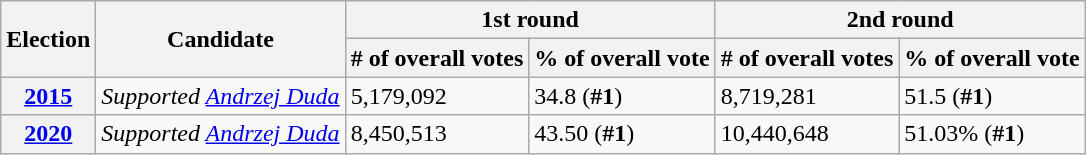<table class=wikitable>
<tr>
<th rowspan=2>Election</th>
<th rowspan=2>Candidate</th>
<th colspan=2>1st round</th>
<th colspan=2>2nd round</th>
</tr>
<tr>
<th># of overall votes</th>
<th>% of overall vote</th>
<th># of overall votes</th>
<th>% of overall vote</th>
</tr>
<tr>
<th><a href='#'>2015</a></th>
<td><em>Supported <a href='#'>Andrzej Duda</a></em></td>
<td>5,179,092</td>
<td>34.8 (<strong>#1</strong>)</td>
<td>8,719,281</td>
<td>51.5 (<strong>#1</strong>)</td>
</tr>
<tr>
<th><a href='#'>2020</a></th>
<td><em>Supported <a href='#'>Andrzej Duda</a></em></td>
<td>8,450,513</td>
<td>43.50 (<strong>#1</strong>)</td>
<td>10,440,648</td>
<td>51.03% (<strong>#1</strong>)</td>
</tr>
</table>
